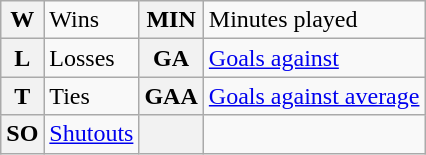<table class="wikitable">
<tr>
<th>W</th>
<td>Wins</td>
<th>MIN</th>
<td>Minutes played</td>
</tr>
<tr>
<th>L</th>
<td>Losses</td>
<th>GA</th>
<td><a href='#'>Goals against</a></td>
</tr>
<tr>
<th>T</th>
<td>Ties</td>
<th>GAA</th>
<td><a href='#'>Goals against average</a></td>
</tr>
<tr>
<th>SO</th>
<td><a href='#'>Shutouts</a></td>
<th></th>
<td></td>
</tr>
</table>
